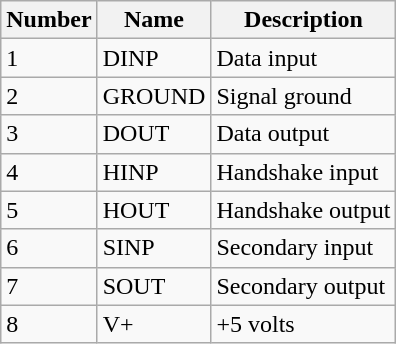<table class=wikitable>
<tr>
<th>Number</th>
<th>Name</th>
<th>Description</th>
</tr>
<tr>
<td>1</td>
<td>DINP</td>
<td>Data input</td>
</tr>
<tr>
<td>2</td>
<td>GROUND</td>
<td>Signal ground</td>
</tr>
<tr>
<td>3</td>
<td>DOUT</td>
<td>Data output</td>
</tr>
<tr>
<td>4</td>
<td>HINP</td>
<td>Handshake input</td>
</tr>
<tr>
<td>5</td>
<td>HOUT</td>
<td>Handshake output</td>
</tr>
<tr>
<td>6</td>
<td>SINP</td>
<td>Secondary input</td>
</tr>
<tr>
<td>7</td>
<td>SOUT</td>
<td>Secondary output</td>
</tr>
<tr>
<td>8</td>
<td>V+</td>
<td>+5 volts</td>
</tr>
</table>
